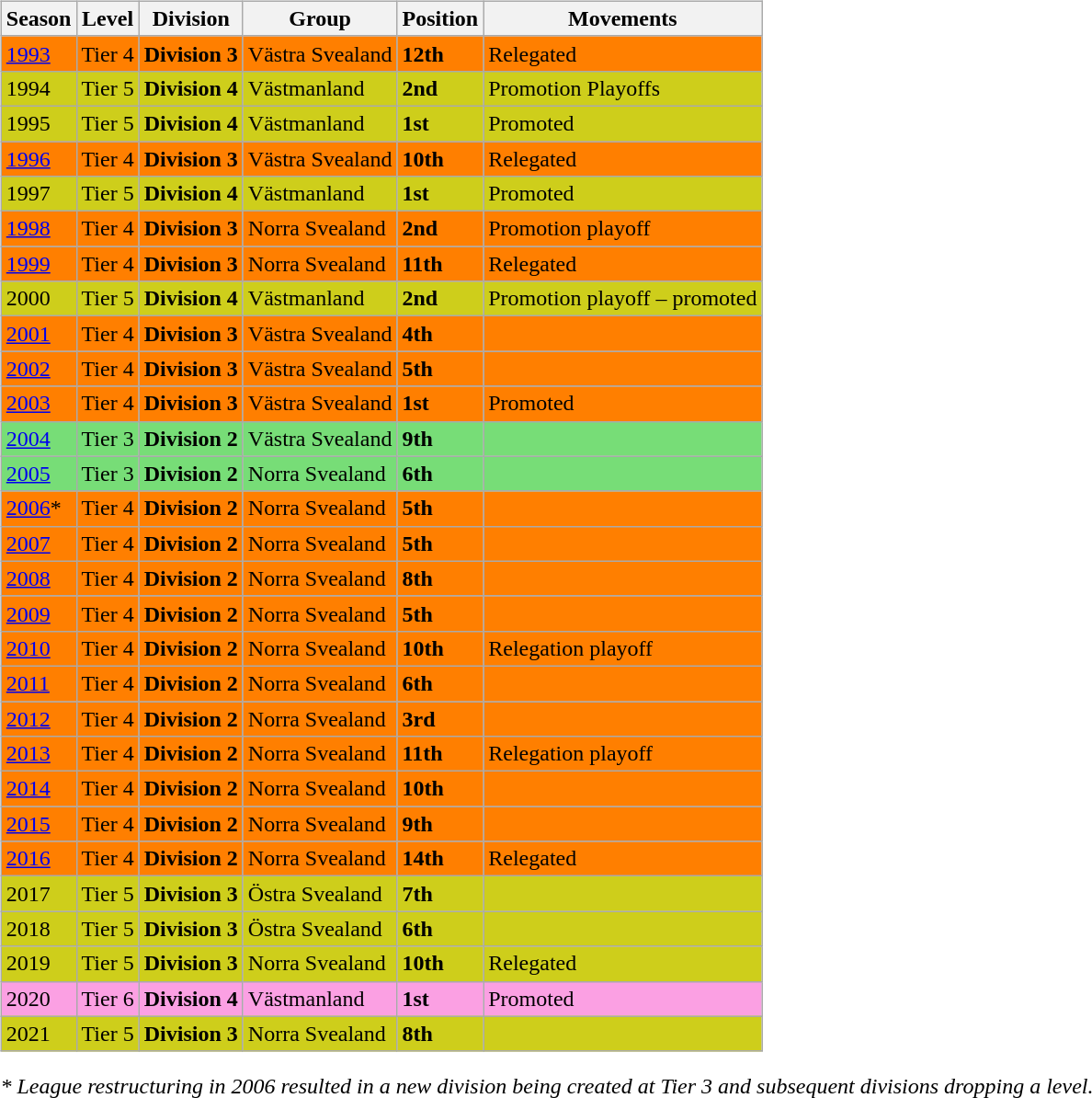<table>
<tr>
<td valign="top" width=0%><br><table class="wikitable">
<tr style="background:#f0f6fa;">
<th><strong>Season</strong></th>
<th><strong>Level</strong></th>
<th><strong>Division</strong></th>
<th><strong>Group</strong></th>
<th><strong>Position</strong></th>
<th><strong>Movements</strong></th>
</tr>
<tr>
<td style="background:#FF7F00;"><a href='#'>1993</a></td>
<td style="background:#FF7F00;">Tier 4</td>
<td style="background:#FF7F00;"><strong>Division 3</strong></td>
<td style="background:#FF7F00;">Västra Svealand</td>
<td style="background:#FF7F00;"><strong>12th</strong></td>
<td style="background:#FF7F00;">Relegated</td>
</tr>
<tr>
<td style="background:#CECE1B;">1994</td>
<td style="background:#CECE1B;">Tier 5</td>
<td style="background:#CECE1B;"><strong>Division 4</strong></td>
<td style="background:#CECE1B;">Västmanland</td>
<td style="background:#CECE1B;"><strong>2nd</strong></td>
<td style="background:#CECE1B;">Promotion Playoffs</td>
</tr>
<tr>
<td style="background:#CECE1B;">1995</td>
<td style="background:#CECE1B;">Tier 5</td>
<td style="background:#CECE1B;"><strong>Division 4</strong></td>
<td style="background:#CECE1B;">Västmanland</td>
<td style="background:#CECE1B;"><strong>1st</strong></td>
<td style="background:#CECE1B;">Promoted</td>
</tr>
<tr>
<td style="background:#FF7F00;"><a href='#'>1996</a></td>
<td style="background:#FF7F00;">Tier 4</td>
<td style="background:#FF7F00;"><strong>Division 3</strong></td>
<td style="background:#FF7F00;">Västra Svealand</td>
<td style="background:#FF7F00;"><strong>10th</strong></td>
<td style="background:#FF7F00;">Relegated</td>
</tr>
<tr>
<td style="background:#CECE1B;">1997</td>
<td style="background:#CECE1B;">Tier 5</td>
<td style="background:#CECE1B;"><strong>Division 4</strong></td>
<td style="background:#CECE1B;">Västmanland</td>
<td style="background:#CECE1B;"><strong>1st</strong></td>
<td style="background:#CECE1B;">Promoted</td>
</tr>
<tr>
<td style="background:#FF7F00;"><a href='#'>1998</a></td>
<td style="background:#FF7F00;">Tier 4</td>
<td style="background:#FF7F00;"><strong>Division 3</strong></td>
<td style="background:#FF7F00;">Norra Svealand</td>
<td style="background:#FF7F00;"><strong>2nd</strong></td>
<td style="background:#FF7F00;">Promotion playoff</td>
</tr>
<tr>
<td style="background:#FF7F00;"><a href='#'>1999</a></td>
<td style="background:#FF7F00;">Tier 4</td>
<td style="background:#FF7F00;"><strong>Division 3</strong></td>
<td style="background:#FF7F00;">Norra Svealand</td>
<td style="background:#FF7F00;"><strong>11th</strong></td>
<td style="background:#FF7F00;">Relegated</td>
</tr>
<tr>
<td style="background:#CECE1B;">2000</td>
<td style="background:#CECE1B;">Tier 5</td>
<td style="background:#CECE1B;"><strong>Division 4</strong></td>
<td style="background:#CECE1B;">Västmanland</td>
<td style="background:#CECE1B;"><strong>2nd</strong></td>
<td style="background:#CECE1B;">Promotion playoff – promoted</td>
</tr>
<tr>
<td style="background:#FF7F00;"><a href='#'>2001</a></td>
<td style="background:#FF7F00;">Tier 4</td>
<td style="background:#FF7F00;"><strong>Division 3</strong></td>
<td style="background:#FF7F00;">Västra Svealand</td>
<td style="background:#FF7F00;"><strong>4th</strong></td>
<td style="background:#FF7F00;"></td>
</tr>
<tr>
<td style="background:#FF7F00;"><a href='#'>2002</a></td>
<td style="background:#FF7F00;">Tier 4</td>
<td style="background:#FF7F00;"><strong>Division 3</strong></td>
<td style="background:#FF7F00;">Västra Svealand</td>
<td style="background:#FF7F00;"><strong>5th</strong></td>
<td style="background:#FF7F00;"></td>
</tr>
<tr>
<td style="background:#FF7F00;"><a href='#'>2003</a></td>
<td style="background:#FF7F00;">Tier 4</td>
<td style="background:#FF7F00;"><strong>Division 3</strong></td>
<td style="background:#FF7F00;">Västra Svealand</td>
<td style="background:#FF7F00;"><strong>1st</strong></td>
<td style="background:#FF7F00;">Promoted</td>
</tr>
<tr>
<td style="background:#77DD77;"><a href='#'>2004</a></td>
<td style="background:#77DD77;">Tier 3</td>
<td style="background:#77DD77;"><strong>Division 2</strong></td>
<td style="background:#77DD77;">Västra Svealand</td>
<td style="background:#77DD77;"><strong>9th</strong></td>
<td style="background:#77DD77;"></td>
</tr>
<tr>
<td style="background:#77DD77;"><a href='#'>2005</a></td>
<td style="background:#77DD77;">Tier 3</td>
<td style="background:#77DD77;"><strong>Division 2</strong></td>
<td style="background:#77DD77;">Norra Svealand</td>
<td style="background:#77DD77;"><strong>6th</strong></td>
<td style="background:#77DD77;"></td>
</tr>
<tr>
<td style="background:#FF7F00;"><a href='#'>2006</a>*</td>
<td style="background:#FF7F00;">Tier 4</td>
<td style="background:#FF7F00;"><strong>Division 2</strong></td>
<td style="background:#FF7F00;">Norra Svealand</td>
<td style="background:#FF7F00;"><strong>5th</strong></td>
<td style="background:#FF7F00;"></td>
</tr>
<tr>
<td style="background:#FF7F00;"><a href='#'>2007</a></td>
<td style="background:#FF7F00;">Tier 4</td>
<td style="background:#FF7F00;"><strong>Division 2</strong></td>
<td style="background:#FF7F00;">Norra Svealand</td>
<td style="background:#FF7F00;"><strong>5th</strong></td>
<td style="background:#FF7F00;"></td>
</tr>
<tr>
<td style="background:#FF7F00;"><a href='#'>2008</a></td>
<td style="background:#FF7F00;">Tier 4</td>
<td style="background:#FF7F00;"><strong>Division 2</strong></td>
<td style="background:#FF7F00;">Norra Svealand</td>
<td style="background:#FF7F00;"><strong>8th</strong></td>
<td style="background:#FF7F00;"></td>
</tr>
<tr>
<td style="background:#FF7F00;"><a href='#'>2009</a></td>
<td style="background:#FF7F00;">Tier 4</td>
<td style="background:#FF7F00;"><strong>Division 2</strong></td>
<td style="background:#FF7F00;">Norra Svealand</td>
<td style="background:#FF7F00;"><strong>5th</strong></td>
<td style="background:#FF7F00;"></td>
</tr>
<tr>
<td style="background:#FF7F00;"><a href='#'>2010</a></td>
<td style="background:#FF7F00;">Tier 4</td>
<td style="background:#FF7F00;"><strong>Division 2</strong></td>
<td style="background:#FF7F00;">Norra Svealand</td>
<td style="background:#FF7F00;"><strong>10th</strong></td>
<td style="background:#FF7F00;">Relegation playoff</td>
</tr>
<tr>
<td style="background:#FF7F00;"><a href='#'>2011</a></td>
<td style="background:#FF7F00;">Tier 4</td>
<td style="background:#FF7F00;"><strong>Division 2</strong></td>
<td style="background:#FF7F00;">Norra Svealand</td>
<td style="background:#FF7F00;"><strong>6th</strong></td>
<td style="background:#FF7F00;"></td>
</tr>
<tr>
<td style="background:#FF7F00;"><a href='#'>2012</a></td>
<td style="background:#FF7F00;">Tier 4</td>
<td style="background:#FF7F00;"><strong>Division 2</strong></td>
<td style="background:#FF7F00;">Norra Svealand</td>
<td style="background:#FF7F00;"><strong>3rd</strong></td>
<td style="background:#FF7F00;"></td>
</tr>
<tr>
<td style="background:#FF7F00;"><a href='#'>2013</a></td>
<td style="background:#FF7F00;">Tier 4</td>
<td style="background:#FF7F00;"><strong>Division 2</strong></td>
<td style="background:#FF7F00;">Norra Svealand</td>
<td style="background:#FF7F00;"><strong>11th</strong></td>
<td style="background:#FF7F00;">Relegation playoff</td>
</tr>
<tr>
<td style="background:#FF7F00;"><a href='#'>2014</a></td>
<td style="background:#FF7F00;">Tier 4</td>
<td style="background:#FF7F00;"><strong>Division 2</strong></td>
<td style="background:#FF7F00;">Norra Svealand</td>
<td style="background:#FF7F00;"><strong>10th</strong></td>
<td style="background:#FF7F00;"></td>
</tr>
<tr>
<td style="background:#FF7F00;"><a href='#'>2015</a></td>
<td style="background:#FF7F00;">Tier 4</td>
<td style="background:#FF7F00;"><strong>Division 2</strong></td>
<td style="background:#FF7F00;">Norra Svealand</td>
<td style="background:#FF7F00;"><strong>9th</strong></td>
<td style="background:#FF7F00;"></td>
</tr>
<tr>
<td style="background:#FF7F00;"><a href='#'>2016</a></td>
<td style="background:#FF7F00;">Tier 4</td>
<td style="background:#FF7F00;"><strong>Division 2</strong></td>
<td style="background:#FF7F00;">Norra Svealand</td>
<td style="background:#FF7F00;"><strong>14th</strong></td>
<td style="background:#FF7F00;">Relegated</td>
</tr>
<tr>
<td style="background:#CECE1B;">2017</td>
<td style="background:#CECE1B;">Tier 5</td>
<td style="background:#CECE1B;"><strong>Division 3</strong></td>
<td style="background:#CECE1B;">Östra Svealand</td>
<td style="background:#CECE1B;"><strong>7th</strong></td>
<td style="background:#CECE1B;"></td>
</tr>
<tr>
<td style="background:#CECE1B;">2018</td>
<td style="background:#CECE1B;">Tier 5</td>
<td style="background:#CECE1B;"><strong>Division 3</strong></td>
<td style="background:#CECE1B;">Östra Svealand</td>
<td style="background:#CECE1B;"><strong>6th</strong></td>
<td style="background:#CECE1B;"></td>
</tr>
<tr>
<td style="background:#CECE1B;">2019</td>
<td style="background:#CECE1B;">Tier 5</td>
<td style="background:#CECE1B;"><strong>Division 3</strong></td>
<td style="background:#CECE1B;">Norra Svealand</td>
<td style="background:#CECE1B;"><strong>10th</strong></td>
<td style="background:#CECE1B;">Relegated</td>
</tr>
<tr>
<td style="background:#FBA0E3;">2020</td>
<td style="background:#FBA0E3;">Tier 6</td>
<td style="background:#FBA0E3;"><strong>Division 4</strong></td>
<td style="background:#FBA0E3;">Västmanland</td>
<td style="background:#FBA0E3;"><strong>1st</strong></td>
<td style="background:#FBA0E3;">Promoted</td>
</tr>
<tr>
<td style="background:#CECE1B;">2021</td>
<td style="background:#CECE1B;">Tier 5</td>
<td style="background:#CECE1B;"><strong>Division 3</strong></td>
<td style="background:#CECE1B;">Norra Svealand</td>
<td style="background:#CECE1B;"><strong>8th</strong></td>
<td style="background:#CECE1B;"></td>
</tr>
</table>
<em>* League restructuring in 2006 resulted in a new division being created at Tier 3 and subsequent divisions dropping a level.</em> 

</td>
</tr>
</table>
